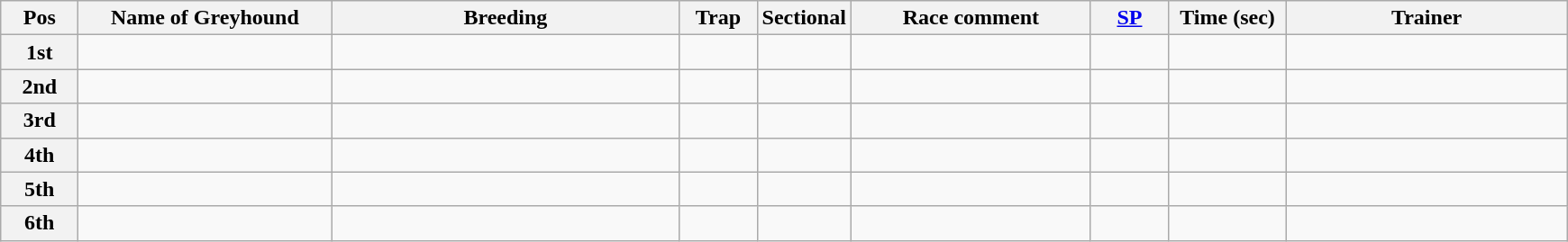<table class="wikitable" style="text-align: center">
<tr>
<th width=50>Pos</th>
<th width=180>Name of Greyhound</th>
<th width=250>Breeding</th>
<th width=50>Trap</th>
<th width=50>Sectional</th>
<th width=170>Race comment</th>
<th width=50><a href='#'>SP</a></th>
<th width=80>Time (sec)</th>
<th width=200>Trainer</th>
</tr>
<tr>
<th>1st</th>
<td></td>
<td></td>
<td></td>
<td></td>
<td></td>
<td></td>
<td></td>
<td></td>
</tr>
<tr>
<th>2nd</th>
<td></td>
<td></td>
<td></td>
<td></td>
<td></td>
<td></td>
<td></td>
<td></td>
</tr>
<tr>
<th>3rd</th>
<td></td>
<td></td>
<td></td>
<td></td>
<td></td>
<td></td>
<td></td>
<td></td>
</tr>
<tr>
<th>4th</th>
<td></td>
<td></td>
<td></td>
<td></td>
<td></td>
<td></td>
<td></td>
<td></td>
</tr>
<tr>
<th>5th</th>
<td></td>
<td></td>
<td></td>
<td></td>
<td></td>
<td></td>
<td></td>
<td></td>
</tr>
<tr>
<th>6th</th>
<td></td>
<td></td>
<td></td>
<td></td>
<td></td>
<td></td>
<td></td>
<td></td>
</tr>
</table>
